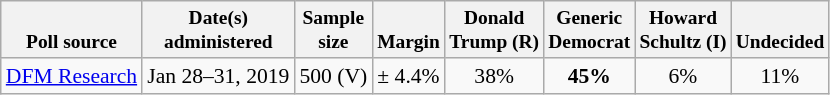<table class="wikitable" style="font-size:90%;text-align:center;">
<tr valign=bottom style="font-size:90%;">
<th>Poll source</th>
<th>Date(s)<br>administered</th>
<th>Sample<br>size</th>
<th>Margin<br></th>
<th>Donald<br>Trump (R)</th>
<th>Generic<br>Democrat</th>
<th>Howard<br>Schultz (I)</th>
<th>Undecided</th>
</tr>
<tr>
<td style="text-align:left;"><a href='#'>DFM Research</a></td>
<td>Jan 28–31, 2019</td>
<td>500 (V)</td>
<td>± 4.4%</td>
<td>38%</td>
<td><strong>45%</strong></td>
<td>6%</td>
<td>11%</td>
</tr>
</table>
